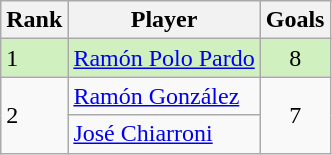<table class="wikitable">
<tr>
<th>Rank</th>
<th>Player</th>
<th>Goals</th>
</tr>
<tr bgcolor="D0F0C0">
<td>1</td>
<td><a href='#'>Ramón Polo Pardo</a></td>
<td align="center">8</td>
</tr>
<tr>
<td rowspan=2>2</td>
<td><a href='#'>Ramón González</a></td>
<td rowspan=2 align="center">7</td>
</tr>
<tr>
<td><a href='#'>José Chiarroni</a></td>
</tr>
</table>
